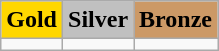<table class=wikitable>
<tr>
<td align=center bgcolor=gold> <strong>Gold</strong></td>
<td align=center bgcolor=silver> <strong>Silver</strong></td>
<td align=center bgcolor=cc9966> <strong>Bronze</strong></td>
</tr>
<tr>
<td></td>
<td></td>
<td></td>
</tr>
</table>
